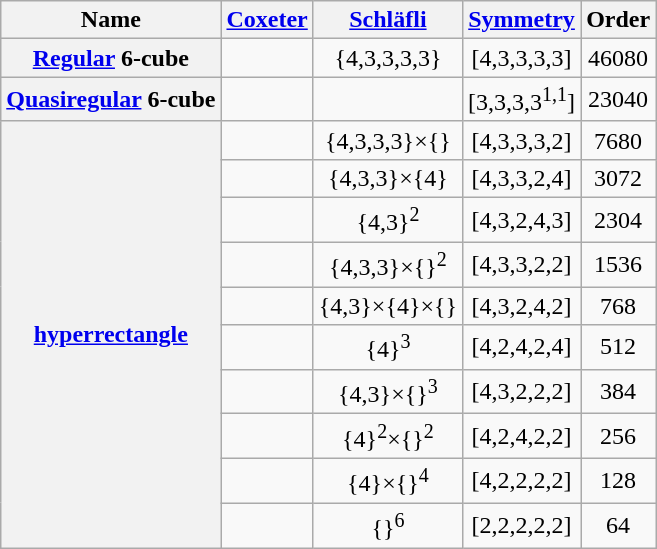<table class="wikitable sortable">
<tr>
<th>Name</th>
<th><a href='#'>Coxeter</a></th>
<th><a href='#'>Schläfli</a></th>
<th><a href='#'>Symmetry</a></th>
<th>Order</th>
</tr>
<tr align=center>
<th><a href='#'>Regular</a> 6-cube</th>
<td><br></td>
<td>{4,3,3,3,3}</td>
<td>[4,3,3,3,3]</td>
<td>46080</td>
</tr>
<tr align=center>
<th><a href='#'>Quasiregular</a> 6-cube</th>
<td></td>
<td></td>
<td>[3,3,3,3<sup>1,1</sup>]</td>
<td>23040</td>
</tr>
<tr align=center>
<th rowspan=10><a href='#'>hyperrectangle</a></th>
<td></td>
<td>{4,3,3,3}×{}</td>
<td>[4,3,3,3,2]</td>
<td>7680</td>
</tr>
<tr align=center>
<td></td>
<td>{4,3,3}×{4}</td>
<td>[4,3,3,2,4]</td>
<td>3072</td>
</tr>
<tr align=center>
<td></td>
<td>{4,3}<sup>2</sup></td>
<td>[4,3,2,4,3]</td>
<td>2304</td>
</tr>
<tr align=center>
<td></td>
<td>{4,3,3}×{}<sup>2</sup></td>
<td>[4,3,3,2,2]</td>
<td>1536</td>
</tr>
<tr align=center>
<td></td>
<td>{4,3}×{4}×{}</td>
<td>[4,3,2,4,2]</td>
<td>768</td>
</tr>
<tr align=center>
<td></td>
<td>{4}<sup>3</sup></td>
<td>[4,2,4,2,4]</td>
<td>512</td>
</tr>
<tr align=center>
<td></td>
<td>{4,3}×{}<sup>3</sup></td>
<td>[4,3,2,2,2]</td>
<td>384</td>
</tr>
<tr align=center>
<td></td>
<td>{4}<sup>2</sup>×{}<sup>2</sup></td>
<td>[4,2,4,2,2]</td>
<td>256</td>
</tr>
<tr align=center>
<td></td>
<td>{4}×{}<sup>4</sup></td>
<td>[4,2,2,2,2]</td>
<td>128</td>
</tr>
<tr align=center>
<td></td>
<td>{}<sup>6</sup></td>
<td>[2,2,2,2,2]</td>
<td>64</td>
</tr>
</table>
